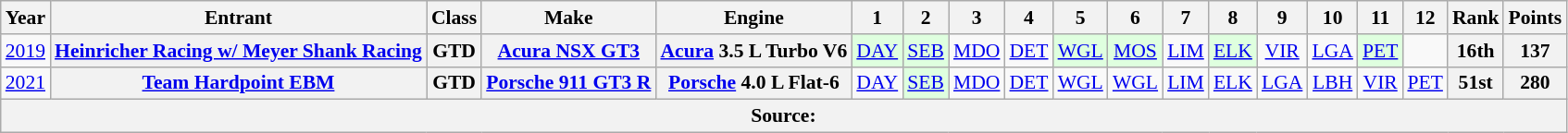<table class="wikitable" style="text-align:center; font-size:90%">
<tr>
<th>Year</th>
<th>Entrant</th>
<th>Class</th>
<th>Make</th>
<th>Engine</th>
<th>1</th>
<th>2</th>
<th>3</th>
<th>4</th>
<th>5</th>
<th>6</th>
<th>7</th>
<th>8</th>
<th>9</th>
<th>10</th>
<th>11</th>
<th>12</th>
<th>Rank</th>
<th>Points</th>
</tr>
<tr>
<td><a href='#'>2019</a></td>
<th><a href='#'>Heinricher Racing w/ Meyer Shank Racing</a></th>
<th>GTD</th>
<th><a href='#'>Acura NSX GT3</a></th>
<th><a href='#'>Acura</a> 3.5 L Turbo V6</th>
<td style="background:#DFFFDF;"><a href='#'>DAY</a><br></td>
<td style="background:#DFFFDF;"><a href='#'>SEB</a><br></td>
<td><a href='#'>MDO</a></td>
<td><a href='#'>DET</a></td>
<td style="background:#DFFFDF;"><a href='#'>WGL</a><br></td>
<td style="background:#DFFFDF;"><a href='#'>MOS</a><br></td>
<td><a href='#'>LIM</a></td>
<td style="background:#DFFFDF;"><a href='#'>ELK</a><br></td>
<td><a href='#'>VIR</a></td>
<td><a href='#'>LGA</a></td>
<td style="background:#DFFFDF;"><a href='#'>PET</a><br></td>
<td></td>
<th>16th</th>
<th>137</th>
</tr>
<tr>
<td><a href='#'>2021</a></td>
<th><a href='#'>Team Hardpoint EBM</a></th>
<th>GTD</th>
<th><a href='#'>Porsche 911 GT3 R</a></th>
<th><a href='#'>Porsche</a> 4.0 L Flat-6</th>
<td><a href='#'>DAY</a></td>
<td style="background:#DFFFDF;"><a href='#'>SEB</a><br></td>
<td><a href='#'>MDO</a></td>
<td><a href='#'>DET</a></td>
<td><a href='#'>WGL</a></td>
<td><a href='#'>WGL</a></td>
<td><a href='#'>LIM</a></td>
<td><a href='#'>ELK</a></td>
<td><a href='#'>LGA</a></td>
<td><a href='#'>LBH</a></td>
<td><a href='#'>VIR</a></td>
<td><a href='#'>PET</a></td>
<th>51st</th>
<th>280</th>
</tr>
<tr>
<th colspan="19">Source:</th>
</tr>
</table>
